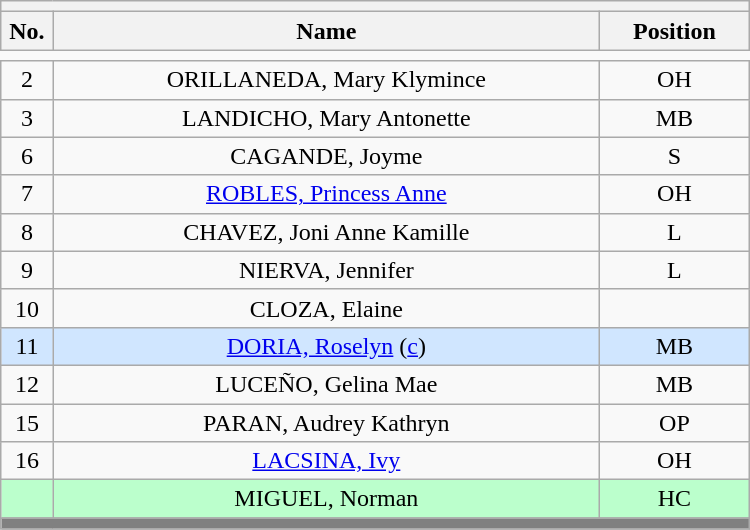<table class='wikitable mw-collapsible mw-collapsed' style="text-align: center; width:500px; border: none">
<tr>
<th style='text-align: left;' colspan=3></th>
</tr>
<tr>
<th style='width: 7%;'>No.</th>
<th>Name</th>
<th style='width: 20%;'>Position</th>
</tr>
<tr>
<td style='border: none;'></td>
</tr>
<tr>
<td>2</td>
<td>ORILLANEDA, Mary Klymince</td>
<td>OH</td>
</tr>
<tr>
<td>3</td>
<td>LANDICHO, Mary Antonette</td>
<td>MB</td>
</tr>
<tr>
<td>6</td>
<td>CAGANDE, Joyme</td>
<td>S</td>
</tr>
<tr>
<td>7</td>
<td><a href='#'>ROBLES, Princess Anne</a></td>
<td>OH</td>
</tr>
<tr>
<td>8</td>
<td>CHAVEZ, Joni Anne Kamille</td>
<td>L</td>
</tr>
<tr>
<td>9</td>
<td>NIERVA, Jennifer</td>
<td>L</td>
</tr>
<tr>
<td>10</td>
<td>CLOZA, Elaine</td>
<td></td>
</tr>
<tr style="background:#D0E6FF">
<td>11</td>
<td><a href='#'>DORIA, Roselyn</a> (<a href='#'>c</a>)</td>
<td>MB</td>
</tr>
<tr>
<td>12</td>
<td>LUCEÑO, Gelina Mae</td>
<td>MB</td>
</tr>
<tr>
<td>15</td>
<td>PARAN, Audrey Kathryn</td>
<td>OP</td>
</tr>
<tr>
<td>16</td>
<td><a href='#'>LACSINA, Ivy</a></td>
<td>OH</td>
</tr>
<tr style="background:#BBFFCC">
<td></td>
<td>MIGUEL, Norman</td>
<td>HC</td>
</tr>
<tr>
<th style='background: grey;' colspan=3></th>
</tr>
</table>
